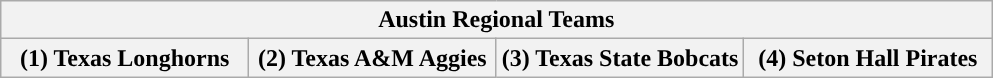<table class="wikitable">
<tr>
<th colspan=4>Austin Regional Teams</th>
</tr>
<tr>
<th style="width: 25%; ">(1) Texas Longhorns</th>
<th style="width: 25%; ">(2) Texas A&M Aggies</th>
<th style="width: 25%; ">(3) Texas State Bobcats</th>
<th style="width: 25%; ">(4) Seton Hall Pirates</th>
</tr>
</table>
